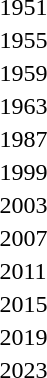<table>
<tr>
<td>1951</td>
<td></td>
<td></td>
<td></td>
</tr>
<tr>
<td>1955</td>
<td></td>
<td></td>
<td></td>
</tr>
<tr>
<td>1959</td>
<td></td>
<td></td>
<td></td>
</tr>
<tr>
<td>1963</td>
<td></td>
<td></td>
<td></td>
</tr>
<tr>
<td>1987<br></td>
<td></td>
<td></td>
<td></td>
</tr>
<tr>
<td>1999<br></td>
<td></td>
<td></td>
<td></td>
</tr>
<tr>
<td>2003<br></td>
<td></td>
<td></td>
<td></td>
</tr>
<tr>
<td>2007<br></td>
<td></td>
<td></td>
<td></td>
</tr>
<tr>
<td>2011<br></td>
<td></td>
<td></td>
<td></td>
</tr>
<tr>
<td>2015<br></td>
<td></td>
<td></td>
<td></td>
</tr>
<tr>
<td>2019<br></td>
<td></td>
<td></td>
<td></td>
</tr>
<tr>
<td>2023<br></td>
<td></td>
<td></td>
<td></td>
</tr>
</table>
